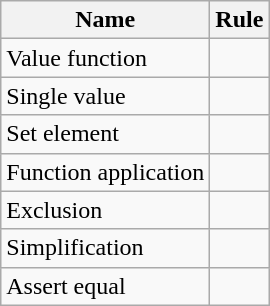<table class="wikitable">
<tr>
<th>Name</th>
<th>Rule</th>
</tr>
<tr>
<td>Value function</td>
<td></td>
</tr>
<tr>
<td>Single value</td>
<td></td>
</tr>
<tr>
<td>Set element</td>
<td></td>
</tr>
<tr>
<td>Function application</td>
<td></td>
</tr>
<tr>
<td>Exclusion</td>
<td></td>
</tr>
<tr>
<td>Simplification</td>
<td></td>
</tr>
<tr>
<td>Assert equal</td>
<td></td>
</tr>
</table>
